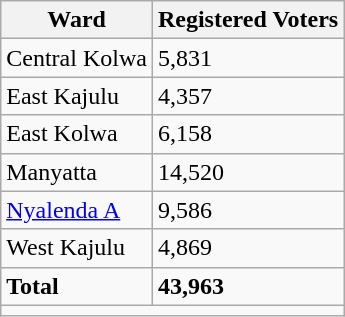<table class="wikitable">
<tr>
<th>Ward</th>
<th>Registered Voters</th>
</tr>
<tr>
<td>Central Kolwa</td>
<td>5,831</td>
</tr>
<tr>
<td>East Kajulu</td>
<td>4,357</td>
</tr>
<tr>
<td>East Kolwa</td>
<td>6,158</td>
</tr>
<tr>
<td>Manyatta</td>
<td>14,520</td>
</tr>
<tr>
<td><a href='#'>Nyalenda A</a></td>
<td>9,586</td>
</tr>
<tr>
<td>West Kajulu</td>
<td>4,869</td>
</tr>
<tr>
<td><strong>Total</strong></td>
<td><strong>43,963</strong></td>
</tr>
<tr>
<td colspan="2"></td>
</tr>
</table>
